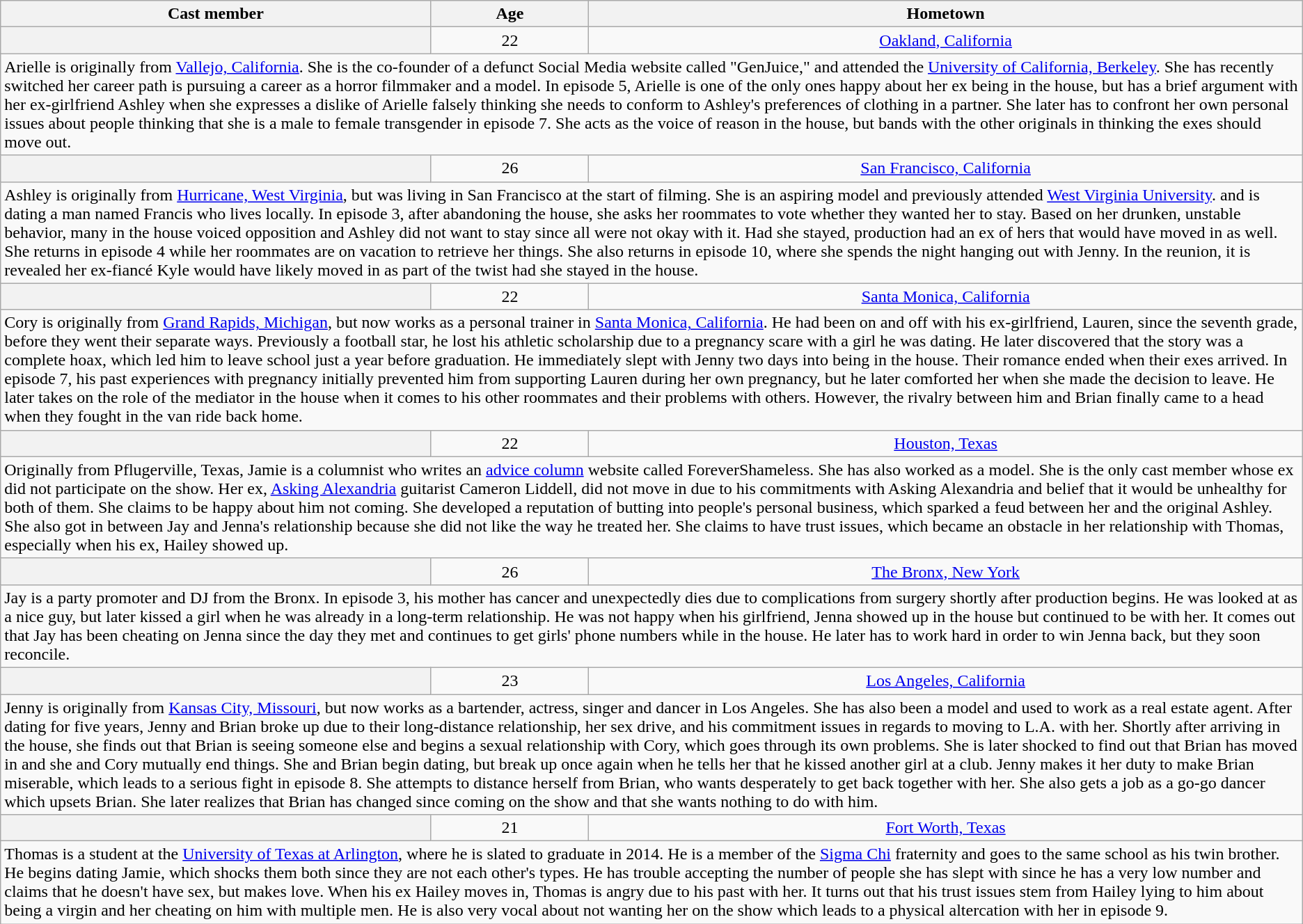<table class="wikitable sortable" style="text-align:center">
<tr>
<th scope="col">Cast member</th>
<th scope="col">Age</th>
<th scope="col">Hometown</th>
</tr>
<tr>
<th scope="row"></th>
<td>22</td>
<td><a href='#'>Oakland, California</a></td>
</tr>
<tr class="expand-child">
<td colspan="3" align="left">Arielle is originally from <a href='#'>Vallejo, California</a>. She is the co-founder of a defunct Social Media website called "GenJuice," and attended the <a href='#'>University of California, Berkeley</a>. She has recently switched her career path is pursuing a career as a horror filmmaker and a model. In episode 5, Arielle is one of the only ones happy about her ex being in the house, but has a brief argument with her ex-girlfriend Ashley when she expresses a dislike of Arielle falsely thinking she needs to conform to Ashley's preferences of clothing in a partner. She later has to confront her own personal issues about people thinking that she is a male to female transgender in episode 7. She acts as the voice of reason in the house, but bands with the other originals in thinking the exes should move out.</td>
</tr>
<tr>
<th scope="row"></th>
<td>26</td>
<td><a href='#'>San Francisco, California</a></td>
</tr>
<tr class="expand-child">
<td colspan="3" align="left">Ashley is originally from <a href='#'>Hurricane, West Virginia</a>, but was living in San Francisco at the start of filming. She is an aspiring model and previously attended <a href='#'>West Virginia University</a>. and is dating a man named Francis who lives locally. In episode 3, after abandoning the house, she asks her roommates to vote whether they wanted her to stay. Based on her drunken, unstable behavior, many in the house voiced opposition and Ashley did not want to stay since all were not okay with it. Had she stayed, production had an ex of hers that would have moved in as well. She returns in episode 4 while her roommates are on vacation to retrieve her things. She also returns in episode 10, where she spends the night hanging out with Jenny. In the reunion, it is revealed her ex-fiancé Kyle would have likely moved in as part of the twist had she stayed in the house.</td>
</tr>
<tr>
<th scope="row"></th>
<td>22</td>
<td><a href='#'>Santa Monica, California</a></td>
</tr>
<tr class="expand-child">
<td colspan="3" align="left">Cory is originally from <a href='#'>Grand Rapids, Michigan</a>, but now works as a personal trainer in <a href='#'>Santa Monica, California</a>. He had been on and off with his ex-girlfriend, Lauren, since the seventh grade, before they went their separate ways. Previously a football star, he lost his athletic scholarship due to a pregnancy scare with a girl he was dating. He later discovered that the story was a complete hoax, which led him to leave school just a year before graduation. He immediately slept with Jenny two days into being in the house. Their romance ended when their exes arrived. In episode 7, his past experiences with pregnancy initially prevented him from supporting Lauren during her own pregnancy, but he later comforted her when she made the decision to leave. He later takes on the role of the mediator in the house when it comes to his other roommates and their problems with others. However, the rivalry between him and Brian finally came to a head when they fought in the van ride back home.</td>
</tr>
<tr>
<th scope="row"></th>
<td>22</td>
<td><a href='#'>Houston, Texas</a></td>
</tr>
<tr class="expand-child">
<td colspan="3" align="left">Originally from Pflugerville, Texas, Jamie is a columnist who writes an <a href='#'>advice column</a> website called ForeverShameless. She has also worked as a model. She is the only cast member whose ex did not participate on the show. Her ex, <a href='#'>Asking Alexandria</a> guitarist Cameron Liddell, did not move in due to his commitments with Asking Alexandria and belief that it would be unhealthy for both of them. She claims to be happy about him not coming. She developed a reputation of butting into people's personal business, which sparked a feud between her and the original Ashley. She also got in between Jay and Jenna's relationship because she did not like the way he treated her. She claims to have trust issues, which became an obstacle in her relationship with Thomas, especially when his ex, Hailey showed up.</td>
</tr>
<tr>
<th scope="row"></th>
<td>26</td>
<td><a href='#'>The Bronx, New York</a></td>
</tr>
<tr class="expand-child">
<td colspan="3" align="left">Jay is a party promoter and DJ from the Bronx. In episode 3, his mother has cancer and unexpectedly dies due to complications from surgery shortly after production begins. He was looked at as a nice guy, but later kissed a girl when he was already in a long-term relationship. He was not happy when his girlfriend, Jenna showed up in the house but continued to be with her. It comes out that Jay has been cheating on Jenna since the day they met and continues to get girls' phone numbers while in the house. He later has to work hard in order to win Jenna back, but they soon reconcile.</td>
</tr>
<tr>
<th scope="row"></th>
<td>23</td>
<td><a href='#'>Los Angeles, California</a></td>
</tr>
<tr class="expand-child">
<td colspan="3" align="left">Jenny is originally from <a href='#'>Kansas City, Missouri</a>, but now works as a bartender, actress, singer and dancer in Los Angeles. She has also been a model and used to work as a real estate agent. After dating for five years, Jenny and Brian broke up due to their long-distance relationship, her sex drive, and his commitment issues in regards to moving to L.A. with her. Shortly after arriving in the house, she finds out that Brian is seeing someone else and begins a sexual relationship with Cory, which goes through its own problems. She is later shocked to find out that Brian has moved in and she and Cory mutually end things. She and Brian begin dating, but break up once again when he tells her that he kissed another girl at a club. Jenny makes it her duty to make Brian miserable, which leads to a serious fight in episode 8. She attempts to distance herself from Brian, who wants desperately to get back together with her. She also gets a job as a go-go dancer which upsets Brian. She later realizes that Brian has changed since coming on the show and that she wants nothing to do with him.</td>
</tr>
<tr>
<th scope="row"></th>
<td>21</td>
<td><a href='#'>Fort Worth, Texas</a></td>
</tr>
<tr class="expand-child">
<td colspan="3" align="left">Thomas is a student at the <a href='#'>University of Texas at Arlington</a>, where he is slated to graduate in 2014. He is a member of the <a href='#'>Sigma Chi</a> fraternity and goes to the same school as his twin brother. He begins dating Jamie, which shocks them both since they are not each other's types. He has trouble accepting the number of people she has slept with since he has a very low number and claims that he doesn't have sex, but makes love. When his ex Hailey moves in, Thomas is angry due to his past with her. It turns out that his trust issues stem from Hailey lying to him about being a virgin and her cheating on him with multiple men. He is also very vocal about not wanting her on the show which leads to a physical altercation with her in episode 9.</td>
</tr>
</table>
